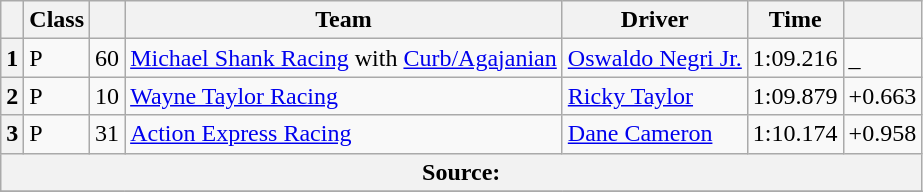<table class="wikitable">
<tr>
<th scope="col"></th>
<th scope="col">Class</th>
<th scope="col"></th>
<th scope="col">Team</th>
<th scope="col">Driver</th>
<th scope="col">Time</th>
<th scope="col"></th>
</tr>
<tr>
<th scope="row">1</th>
<td>P</td>
<td>60</td>
<td><a href='#'>Michael Shank Racing</a> with <a href='#'>Curb/Agajanian</a></td>
<td><a href='#'>Oswaldo Negri Jr.</a></td>
<td>1:09.216</td>
<td>_</td>
</tr>
<tr>
<th scope="row">2</th>
<td>P</td>
<td>10</td>
<td><a href='#'>Wayne Taylor Racing</a></td>
<td><a href='#'>Ricky Taylor</a></td>
<td>1:09.879</td>
<td>+0.663</td>
</tr>
<tr>
<th scope="row">3</th>
<td>P</td>
<td>31</td>
<td><a href='#'>Action Express Racing</a></td>
<td><a href='#'>Dane Cameron</a></td>
<td>1:10.174</td>
<td>+0.958</td>
</tr>
<tr>
<th colspan="7">Source:</th>
</tr>
<tr>
</tr>
</table>
